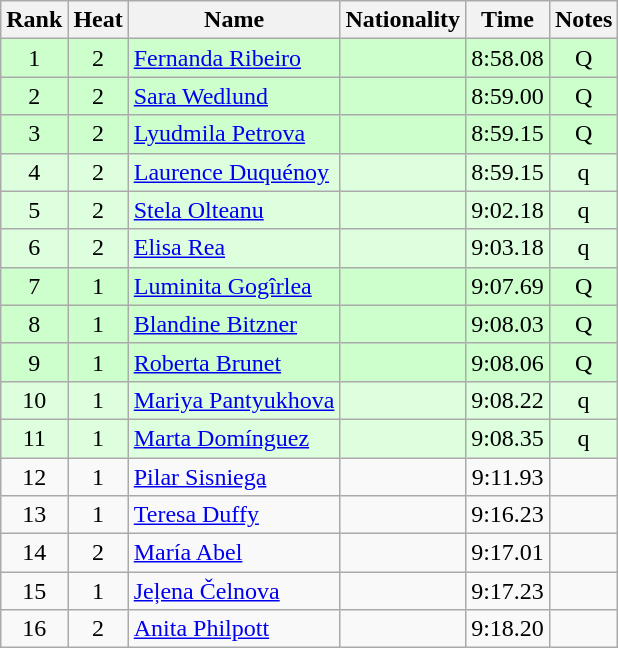<table class="wikitable sortable" style="text-align:center">
<tr>
<th>Rank</th>
<th>Heat</th>
<th>Name</th>
<th>Nationality</th>
<th>Time</th>
<th>Notes</th>
</tr>
<tr bgcolor=ccffcc>
<td>1</td>
<td>2</td>
<td align="left"><a href='#'>Fernanda Ribeiro</a></td>
<td align=left></td>
<td>8:58.08</td>
<td>Q</td>
</tr>
<tr bgcolor=ccffcc>
<td>2</td>
<td>2</td>
<td align="left"><a href='#'>Sara Wedlund</a></td>
<td align=left></td>
<td>8:59.00</td>
<td>Q</td>
</tr>
<tr bgcolor=ccffcc>
<td>3</td>
<td>2</td>
<td align="left"><a href='#'>Lyudmila Petrova</a></td>
<td align=left></td>
<td>8:59.15</td>
<td>Q</td>
</tr>
<tr bgcolor=ddffdd>
<td>4</td>
<td>2</td>
<td align="left"><a href='#'>Laurence Duquénoy</a></td>
<td align=left></td>
<td>8:59.15</td>
<td>q</td>
</tr>
<tr bgcolor=ddffdd>
<td>5</td>
<td>2</td>
<td align="left"><a href='#'>Stela Olteanu</a></td>
<td align=left></td>
<td>9:02.18</td>
<td>q</td>
</tr>
<tr bgcolor=ddffdd>
<td>6</td>
<td>2</td>
<td align="left"><a href='#'>Elisa Rea</a></td>
<td align=left></td>
<td>9:03.18</td>
<td>q</td>
</tr>
<tr bgcolor=ccffcc>
<td>7</td>
<td>1</td>
<td align="left"><a href='#'>Luminita Gogîrlea</a></td>
<td align=left></td>
<td>9:07.69</td>
<td>Q</td>
</tr>
<tr bgcolor=ccffcc>
<td>8</td>
<td>1</td>
<td align="left"><a href='#'>Blandine Bitzner</a></td>
<td align=left></td>
<td>9:08.03</td>
<td>Q</td>
</tr>
<tr bgcolor=ccffcc>
<td>9</td>
<td>1</td>
<td align="left"><a href='#'>Roberta Brunet</a></td>
<td align=left></td>
<td>9:08.06</td>
<td>Q</td>
</tr>
<tr bgcolor=ddffdd>
<td>10</td>
<td>1</td>
<td align="left"><a href='#'>Mariya Pantyukhova</a></td>
<td align=left></td>
<td>9:08.22</td>
<td>q</td>
</tr>
<tr bgcolor=ddffdd>
<td>11</td>
<td>1</td>
<td align="left"><a href='#'>Marta Domínguez</a></td>
<td align=left></td>
<td>9:08.35</td>
<td>q</td>
</tr>
<tr>
<td>12</td>
<td>1</td>
<td align="left"><a href='#'>Pilar Sisniega</a></td>
<td align=left></td>
<td>9:11.93</td>
<td></td>
</tr>
<tr>
<td>13</td>
<td>1</td>
<td align="left"><a href='#'>Teresa Duffy</a></td>
<td align=left></td>
<td>9:16.23</td>
<td></td>
</tr>
<tr>
<td>14</td>
<td>2</td>
<td align="left"><a href='#'>María Abel</a></td>
<td align=left></td>
<td>9:17.01</td>
<td></td>
</tr>
<tr>
<td>15</td>
<td>1</td>
<td align="left"><a href='#'>Jeļena Čelnova</a></td>
<td align=left></td>
<td>9:17.23</td>
<td></td>
</tr>
<tr>
<td>16</td>
<td>2</td>
<td align="left"><a href='#'>Anita Philpott</a></td>
<td align=left></td>
<td>9:18.20</td>
<td></td>
</tr>
</table>
